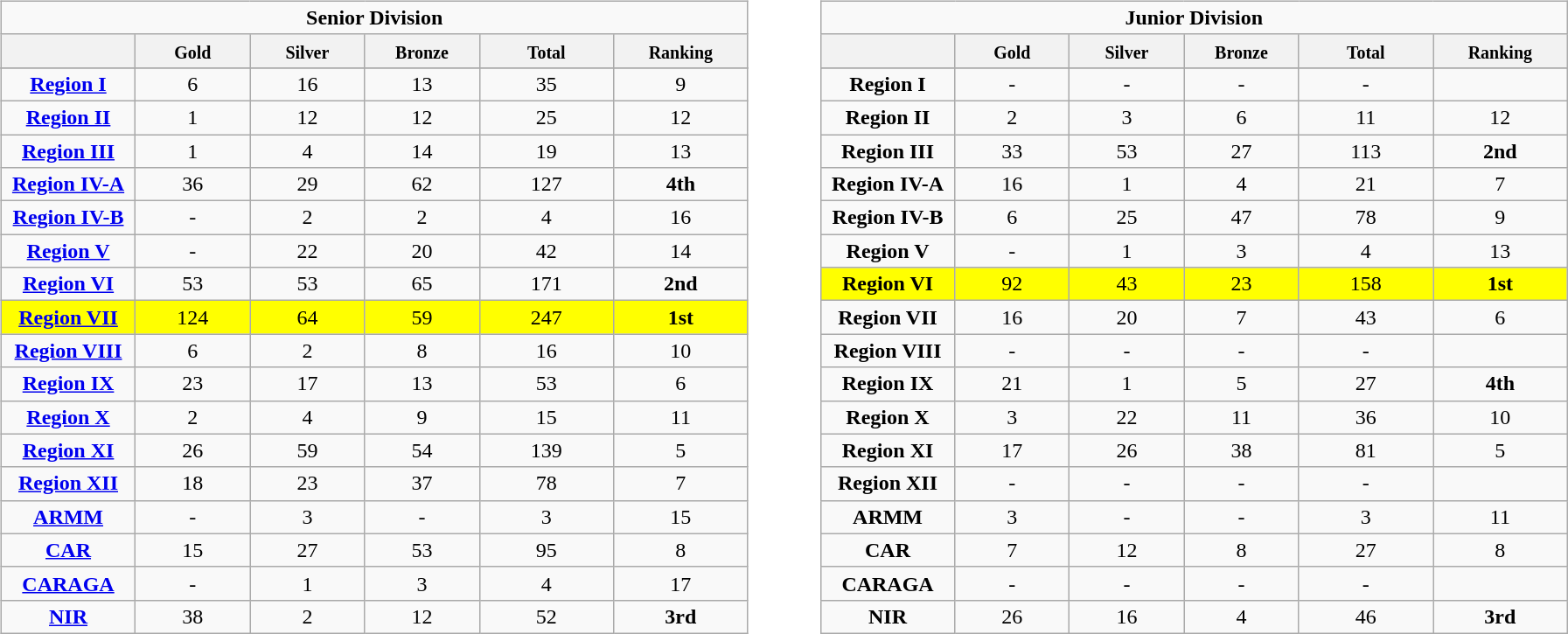<table width=99%>
<tr>
<td valign=top width=50%><br><table class="wikitable sortable" style="text-align:center;">
<tr>
<td colspan="6"><strong>Senior Division</strong></td>
</tr>
<tr>
<th></th>
<th> <small>Gold</small></th>
<th> <small>Silver</small></th>
<th> <small>Bronze</small></th>
<th><small>Total</small></th>
<th><small>Ranking</small></th>
</tr>
<tr>
</tr>
<tr>
<td style="width:95px;"><strong><a href='#'>Region I</a></strong></td>
<td style="width:80px;">6</td>
<td style="width:80px;">16</td>
<td style="width:80px;">13</td>
<td style="width:95px;">35</td>
<td style="width:95px;">9</td>
</tr>
<tr>
<td style="width:95px;"><strong><a href='#'>Region II</a></strong></td>
<td>1</td>
<td>12</td>
<td>12</td>
<td>25</td>
<td>12</td>
</tr>
<tr>
<td style="width:95px;"><strong><a href='#'>Region III</a></strong></td>
<td>1</td>
<td>4</td>
<td>14</td>
<td>19</td>
<td>13</td>
</tr>
<tr>
<td style="width:95px;"><strong><a href='#'>Region IV-A</a></strong></td>
<td>36</td>
<td>29</td>
<td>62</td>
<td>127</td>
<td><strong>4th</strong></td>
</tr>
<tr>
<td style="width:95px;"><strong><a href='#'>Region IV-B</a></strong></td>
<td>-</td>
<td>2</td>
<td>2</td>
<td>4</td>
<td>16</td>
</tr>
<tr>
<td style="width:95px;"><strong><a href='#'>Region V</a></strong></td>
<td>-</td>
<td>22</td>
<td>20</td>
<td>42</td>
<td>14</td>
</tr>
<tr>
<td style="width:95px;"><strong><a href='#'>Region VI</a></strong></td>
<td>53</td>
<td>53</td>
<td>65</td>
<td>171</td>
<td><strong>2nd</strong></td>
</tr>
<tr style="background:yellow">
<td style="width:95px;"><strong><a href='#'>Region VII</a></strong></td>
<td>124</td>
<td>64</td>
<td>59</td>
<td>247</td>
<td><strong>1st</strong></td>
</tr>
<tr>
<td style="width:95px;"><strong><a href='#'>Region VIII</a></strong></td>
<td>6</td>
<td>2</td>
<td>8</td>
<td>16</td>
<td>10</td>
</tr>
<tr>
<td style="width:95px;"><strong><a href='#'>Region IX</a></strong></td>
<td>23</td>
<td>17</td>
<td>13</td>
<td>53</td>
<td>6</td>
</tr>
<tr>
<td style="width:95px;"><strong><a href='#'>Region X</a></strong></td>
<td>2</td>
<td>4</td>
<td>9</td>
<td>15</td>
<td>11</td>
</tr>
<tr>
<td style="width:95px;"><strong><a href='#'>Region XI</a></strong></td>
<td>26</td>
<td>59</td>
<td>54</td>
<td>139</td>
<td>5</td>
</tr>
<tr>
<td style="width:95px;"><strong><a href='#'>Region XII</a></strong></td>
<td>18</td>
<td>23</td>
<td>37</td>
<td>78</td>
<td>7</td>
</tr>
<tr>
<td style="width:95px;"><strong><a href='#'>ARMM</a></strong></td>
<td>-</td>
<td>3</td>
<td>-</td>
<td>3</td>
<td>15</td>
</tr>
<tr>
<td style="width:95px;"><strong><a href='#'>CAR</a></strong></td>
<td>15</td>
<td>27</td>
<td>53</td>
<td>95</td>
<td>8</td>
</tr>
<tr>
<td style="width:95px;"><strong><a href='#'>CARAGA</a></strong></td>
<td>-</td>
<td>1</td>
<td>3</td>
<td>4</td>
<td>17</td>
</tr>
<tr>
<td style="width:95px;"><strong><a href='#'>NIR</a></strong></td>
<td>38</td>
<td>2</td>
<td>12</td>
<td>52</td>
<td><strong>3rd</strong></td>
</tr>
</table>
</td>
<td valign=top width=50%><br><table class="wikitable sortable" style="text-align:center;">
<tr>
<td colspan="6"><strong>Junior Division</strong></td>
</tr>
<tr>
<th></th>
<th> <small>Gold</small></th>
<th> <small>Silver</small></th>
<th> <small>Bronze</small></th>
<th><small>Total</small></th>
<th><small>Ranking</small></th>
</tr>
<tr>
</tr>
<tr>
<td style="width:95px;"><strong>Region I</strong></td>
<td style="width:80px;">-</td>
<td style="width:80px;">-</td>
<td style="width:80px;">-</td>
<td style="width:95px;">-</td>
<td style="width:95px;"></td>
</tr>
<tr>
<td style="width:95px;"><strong>Region II</strong></td>
<td>2</td>
<td>3</td>
<td>6</td>
<td>11</td>
<td>12</td>
</tr>
<tr>
<td style="width:95px;"><strong>Region III</strong></td>
<td>33</td>
<td>53</td>
<td>27</td>
<td>113</td>
<td><strong>2nd</strong></td>
</tr>
<tr>
<td style="width:95px;"><strong>Region IV-A</strong></td>
<td>16</td>
<td>1</td>
<td>4</td>
<td>21</td>
<td>7</td>
</tr>
<tr>
<td style="width:95px;"><strong>Region IV-B</strong></td>
<td>6</td>
<td>25</td>
<td>47</td>
<td>78</td>
<td>9</td>
</tr>
<tr>
<td style="width:95px;"><strong>Region V</strong></td>
<td>-</td>
<td>1</td>
<td>3</td>
<td>4</td>
<td>13</td>
</tr>
<tr style="background:yellow">
<td style="width:95px;"><strong>Region VI</strong></td>
<td>92</td>
<td>43</td>
<td>23</td>
<td>158</td>
<td><strong>1st</strong></td>
</tr>
<tr>
<td style="width:95px;"><strong>Region VII</strong></td>
<td>16</td>
<td>20</td>
<td>7</td>
<td>43</td>
<td>6</td>
</tr>
<tr>
<td style="width:95px;"><strong>Region VIII</strong></td>
<td>-</td>
<td>-</td>
<td>-</td>
<td>-</td>
<td></td>
</tr>
<tr>
<td style="width:95px;"><strong>Region IX</strong></td>
<td>21</td>
<td>1</td>
<td>5</td>
<td>27</td>
<td><strong>4th</strong></td>
</tr>
<tr>
<td style="width:95px;"><strong>Region X</strong></td>
<td>3</td>
<td>22</td>
<td>11</td>
<td>36</td>
<td>10</td>
</tr>
<tr>
<td style="width:95px;"><strong>Region XI</strong></td>
<td>17</td>
<td>26</td>
<td>38</td>
<td>81</td>
<td>5</td>
</tr>
<tr>
<td style="width:95px;"><strong>Region XII</strong></td>
<td>-</td>
<td>-</td>
<td>-</td>
<td>-</td>
<td></td>
</tr>
<tr>
<td style="width:95px;"><strong>ARMM</strong></td>
<td>3</td>
<td>-</td>
<td>-</td>
<td>3</td>
<td>11</td>
</tr>
<tr>
<td style="width:95px;"><strong>CAR</strong></td>
<td>7</td>
<td>12</td>
<td>8</td>
<td>27</td>
<td>8</td>
</tr>
<tr>
<td style="width:95px;"><strong>CARAGA</strong></td>
<td>-</td>
<td>-</td>
<td>-</td>
<td>-</td>
<td></td>
</tr>
<tr>
<td style="width:95px;"><strong>NIR</strong></td>
<td>26</td>
<td>16</td>
<td>4</td>
<td>46</td>
<td><strong>3rd</strong></td>
</tr>
</table>
</td>
</tr>
</table>
